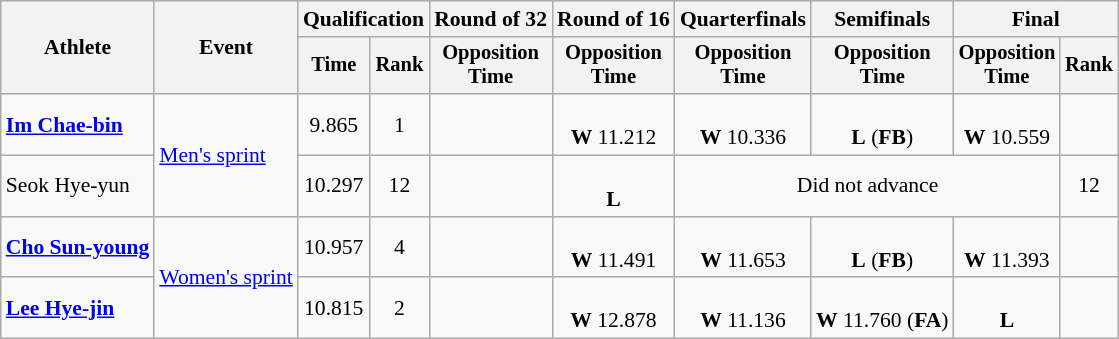<table class=wikitable style=font-size:90%;text-align:center>
<tr>
<th rowspan=2>Athlete</th>
<th rowspan=2>Event</th>
<th colspan=2>Qualification</th>
<th>Round of 32</th>
<th>Round of 16</th>
<th>Quarterfinals</th>
<th>Semifinals</th>
<th colspan=2>Final</th>
</tr>
<tr style="font-size:95%">
<th>Time</th>
<th>Rank</th>
<th>Opposition<br>Time</th>
<th>Opposition<br>Time</th>
<th>Opposition<br>Time</th>
<th>Opposition<br>Time</th>
<th>Opposition<br>Time</th>
<th>Rank</th>
</tr>
<tr>
<td align=left><strong><a href='#'>Im Chae-bin</a></strong></td>
<td align=left rowspan=2><a href='#'>Men's sprint</a></td>
<td>9.865 </td>
<td>1</td>
<td></td>
<td><br><strong>W</strong> 11.212</td>
<td><br><strong>W</strong> 10.336</td>
<td><br><strong>L</strong> (<strong>FB</strong>)</td>
<td><br><strong>W</strong> 10.559</td>
<td></td>
</tr>
<tr>
<td align=left>Seok Hye-yun</td>
<td>10.297</td>
<td>12</td>
<td></td>
<td><br><strong>L</strong></td>
<td colspan=3>Did not advance</td>
<td>12</td>
</tr>
<tr>
<td align=left><strong><a href='#'>Cho Sun-young</a></strong></td>
<td align=left rowspan=2><a href='#'>Women's sprint</a></td>
<td>10.957</td>
<td>4</td>
<td></td>
<td><br><strong>W</strong> 11.491</td>
<td><br><strong>W</strong> 11.653</td>
<td><br><strong>L</strong> (<strong>FB</strong>)</td>
<td><br><strong>W</strong> 11.393</td>
<td></td>
</tr>
<tr>
<td align=left><strong><a href='#'>Lee Hye-jin</a></strong></td>
<td>10.815</td>
<td>2</td>
<td></td>
<td><br><strong>W</strong> 12.878</td>
<td><br><strong>W</strong> 11.136</td>
<td><br><strong>W</strong> 11.760 (<strong>FA</strong>)</td>
<td><br><strong>L</strong></td>
<td></td>
</tr>
</table>
